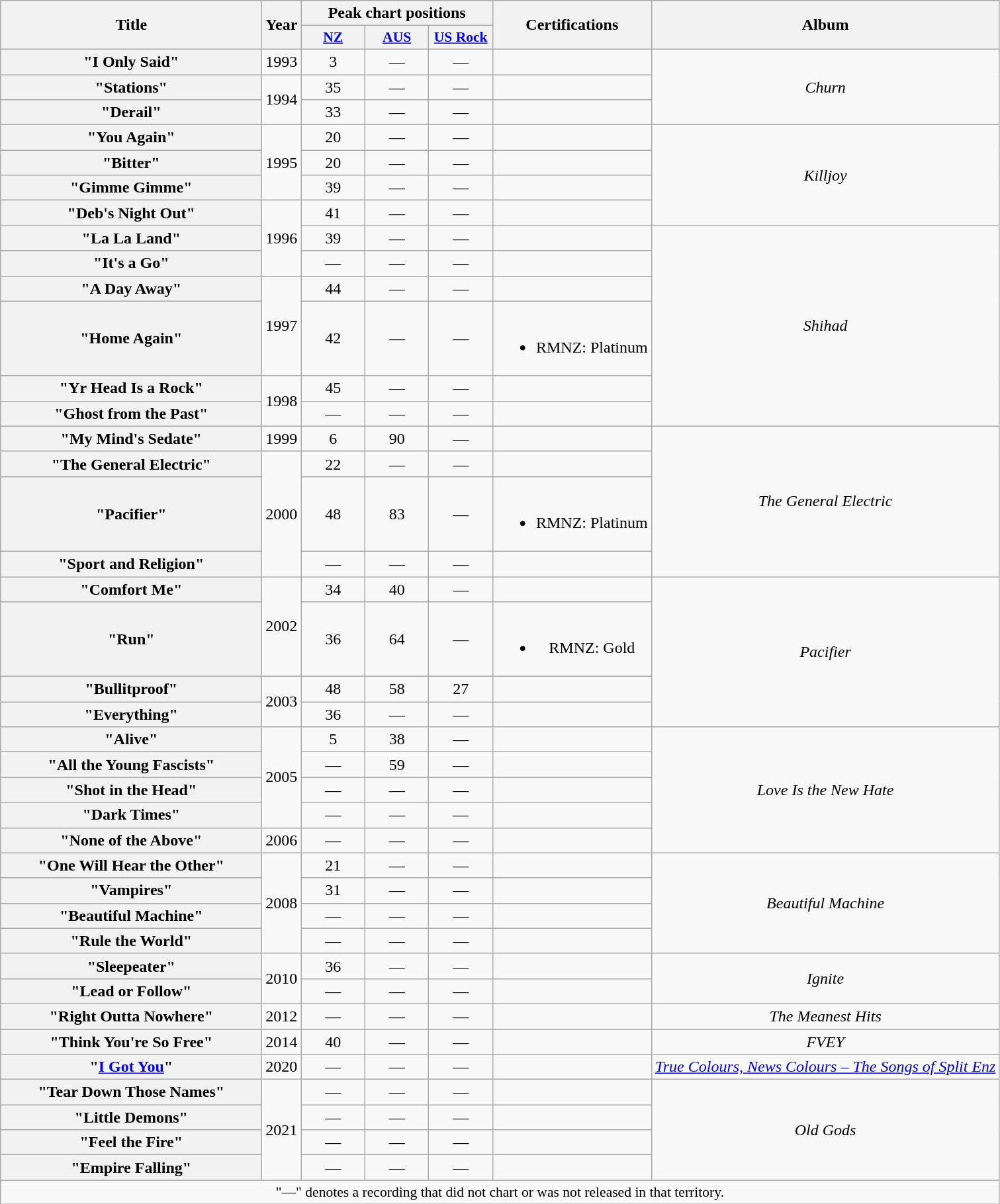<table class="wikitable plainrowheaders" style="text-align:center;" border="1">
<tr>
<th scope="col" rowspan="2" style="width:16em;">Title</th>
<th scope="col" rowspan="2">Year</th>
<th scope="col" colspan="3">Peak chart positions</th>
<th rowspan="2">Certifications</th>
<th rowspan="2" scope="col">Album</th>
</tr>
<tr>
<th scope="col" style="width:4em;font-size:90%;"><a href='#'>NZ</a><br></th>
<th scope="col" style="width:4em;font-size:90%;"><a href='#'>AUS</a><br></th>
<th scope="col" style="width:4em;font-size:90%;"><a href='#'>US Rock</a><br></th>
</tr>
<tr>
<th scope="row">"I Only Said"</th>
<td>1993</td>
<td>3</td>
<td>—</td>
<td>—</td>
<td></td>
<td rowspan="3"><em>Churn</em></td>
</tr>
<tr>
<th scope="row">"Stations"</th>
<td rowspan="2">1994</td>
<td>35</td>
<td>—</td>
<td>—</td>
<td></td>
</tr>
<tr>
<th scope="row">"Derail"</th>
<td>33</td>
<td>—</td>
<td>—</td>
<td></td>
</tr>
<tr>
<th scope="row">"You Again"</th>
<td rowspan="3">1995</td>
<td>20</td>
<td>—</td>
<td>—</td>
<td></td>
<td rowspan="4"><em>Killjoy</em></td>
</tr>
<tr>
<th scope="row">"Bitter"</th>
<td>20</td>
<td>—</td>
<td>—</td>
<td></td>
</tr>
<tr>
<th scope="row">"Gimme Gimme"</th>
<td>39</td>
<td>—</td>
<td>—</td>
<td></td>
</tr>
<tr>
<th scope="row">"Deb's Night Out"</th>
<td rowspan="3">1996</td>
<td>41</td>
<td>—</td>
<td>—</td>
<td></td>
</tr>
<tr>
<th scope="row">"La La Land"</th>
<td>39</td>
<td>—</td>
<td>—</td>
<td></td>
<td rowspan="6"><em>Shihad</em></td>
</tr>
<tr>
<th scope="row">"It's a Go"</th>
<td>—</td>
<td>—</td>
<td>—</td>
<td></td>
</tr>
<tr>
<th scope="row">"A Day Away"</th>
<td rowspan="2">1997</td>
<td>44</td>
<td>—</td>
<td>—</td>
<td></td>
</tr>
<tr>
<th scope="row">"Home Again"</th>
<td>42</td>
<td>—</td>
<td>—</td>
<td><br><ul><li>RMNZ: Platinum</li></ul></td>
</tr>
<tr>
<th scope="row">"Yr Head Is a Rock"</th>
<td rowspan="2">1998</td>
<td>45</td>
<td>—</td>
<td>—</td>
<td></td>
</tr>
<tr>
<th scope="row">"Ghost from the Past"</th>
<td>—</td>
<td>—</td>
<td>—</td>
<td></td>
</tr>
<tr>
<th scope="row">"My Mind's Sedate"</th>
<td>1999</td>
<td>6</td>
<td>90</td>
<td>—</td>
<td></td>
<td rowspan="4"><em>The General Electric</em></td>
</tr>
<tr>
<th scope="row">"The General Electric"</th>
<td rowspan="3">2000</td>
<td>22</td>
<td>—</td>
<td>—</td>
<td></td>
</tr>
<tr>
<th scope="row">"Pacifier"</th>
<td>48</td>
<td>83</td>
<td>—</td>
<td><br><ul><li>RMNZ: Platinum</li></ul></td>
</tr>
<tr>
<th scope="row">"Sport and Religion"</th>
<td>—</td>
<td>—</td>
<td>—</td>
<td></td>
</tr>
<tr>
<th scope="row">"Comfort Me"<br></th>
<td rowspan="2">2002</td>
<td>34</td>
<td>40</td>
<td>—</td>
<td></td>
<td rowspan="4"><em>Pacifier</em></td>
</tr>
<tr>
<th scope="row">"Run"<br></th>
<td>36</td>
<td>64</td>
<td>—</td>
<td><br><ul><li>RMNZ: Gold</li></ul></td>
</tr>
<tr>
<th scope="row">"Bullitproof"<br></th>
<td rowspan="2">2003</td>
<td>48</td>
<td>58</td>
<td>27</td>
<td></td>
</tr>
<tr>
<th scope="row">"Everything"<br></th>
<td>36</td>
<td>—</td>
<td>—</td>
<td></td>
</tr>
<tr>
<th scope="row">"Alive"</th>
<td rowspan="4">2005</td>
<td>5</td>
<td>38</td>
<td>—</td>
<td></td>
<td rowspan="5"><em>Love Is the New Hate</em></td>
</tr>
<tr>
<th scope="row">"All the Young Fascists"</th>
<td>—</td>
<td>59</td>
<td>—</td>
<td></td>
</tr>
<tr>
<th scope="row">"Shot in the Head"</th>
<td>—</td>
<td>—</td>
<td>—</td>
<td></td>
</tr>
<tr>
<th scope="row">"Dark Times"</th>
<td>—</td>
<td>—</td>
<td>—</td>
<td></td>
</tr>
<tr>
<th scope="row">"None of the Above"</th>
<td>2006</td>
<td>—</td>
<td>—</td>
<td>—</td>
<td></td>
</tr>
<tr>
<th scope="row">"One Will Hear the Other"</th>
<td rowspan="4">2008</td>
<td>21</td>
<td>—</td>
<td>—</td>
<td></td>
<td rowspan="4"><em>Beautiful Machine</em></td>
</tr>
<tr>
<th scope="row">"Vampires"</th>
<td>31</td>
<td>—</td>
<td>—</td>
<td></td>
</tr>
<tr>
<th scope="row">"Beautiful Machine"</th>
<td>—</td>
<td>—</td>
<td>—</td>
<td></td>
</tr>
<tr>
<th scope="row">"Rule the World"</th>
<td>—</td>
<td>—</td>
<td>—</td>
<td></td>
</tr>
<tr>
<th scope="row">"Sleepeater"</th>
<td rowspan="2">2010</td>
<td>36</td>
<td>—</td>
<td>—</td>
<td></td>
<td rowspan="2"><em>Ignite</em></td>
</tr>
<tr>
<th scope="row">"Lead or Follow"</th>
<td>—</td>
<td>—</td>
<td>—</td>
<td></td>
</tr>
<tr>
<th scope="row">"Right Outta Nowhere"</th>
<td>2012</td>
<td>—</td>
<td>—</td>
<td>—</td>
<td></td>
<td><em>The Meanest Hits</em></td>
</tr>
<tr>
<th scope="row">"Think You're So Free"</th>
<td>2014</td>
<td>40</td>
<td>—</td>
<td>—</td>
<td></td>
<td><em>FVEY</em></td>
</tr>
<tr>
<th scope="row">"<a href='#'>I Got You</a>"</th>
<td>2020</td>
<td>—</td>
<td>—</td>
<td>—</td>
<td></td>
<td><em><a href='#'>True Colours, News Colours – The Songs of Split Enz</a></em></td>
</tr>
<tr>
<th scope="row">"Tear Down Those Names"</th>
<td rowspan="4">2021</td>
<td>—</td>
<td>—</td>
<td>—</td>
<td></td>
<td rowspan="4"><em>Old Gods</em></td>
</tr>
<tr>
<th scope="row">"Little Demons"</th>
<td>—</td>
<td>—</td>
<td>—</td>
<td></td>
</tr>
<tr>
<th scope="row">"Feel the Fire"</th>
<td>—</td>
<td>—</td>
<td>—</td>
<td></td>
</tr>
<tr>
<th scope="row">"Empire Falling"</th>
<td>—</td>
<td>—</td>
<td>—</td>
<td></td>
</tr>
<tr>
<td colspan="8" style="font-size:90%">"—" denotes a recording that did not chart or was not released in that territory.</td>
</tr>
</table>
